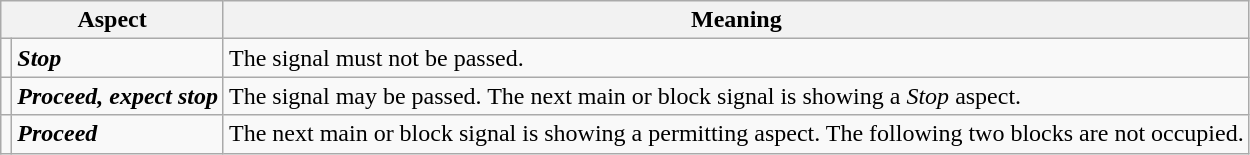<table class="wikitable">
<tr>
<th colspan="2">Aspect</th>
<th>Meaning</th>
</tr>
<tr>
<td></td>
<td><strong><em>Stop</em></strong></td>
<td>The signal must not be passed.</td>
</tr>
<tr>
<td></td>
<td><strong><em>Proceed, expect stop</em></strong></td>
<td>The signal may be passed. The next main or block signal is showing a <em>Stop</em> aspect.</td>
</tr>
<tr>
<td></td>
<td><strong><em>Proceed</em></strong></td>
<td>The next main or block signal is showing a permitting aspect. The following two blocks are not occupied.</td>
</tr>
</table>
